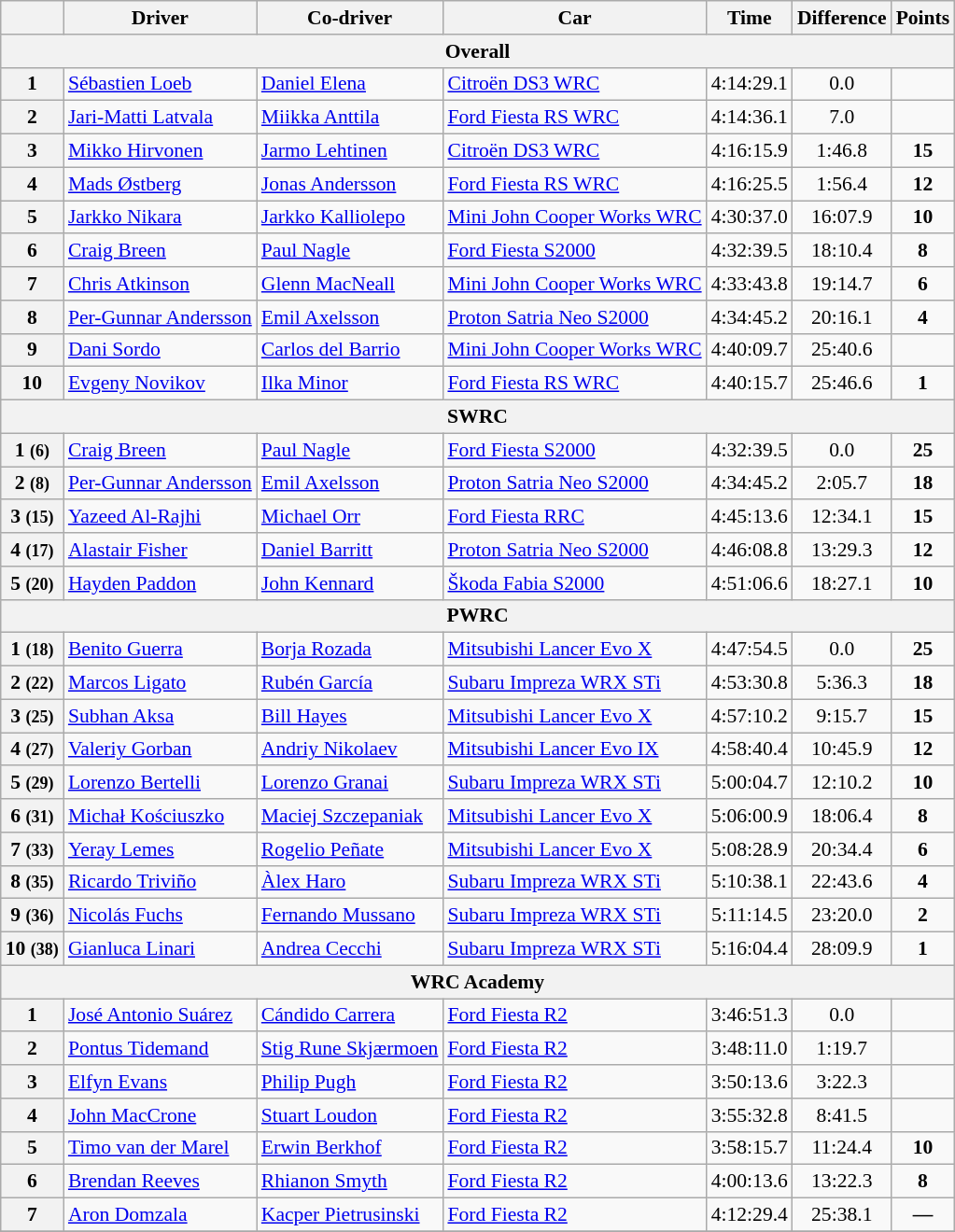<table class="wikitable" style="text-align: center; font-size: 90%; max-width: 950px;">
<tr>
<th></th>
<th>Driver</th>
<th>Co-driver</th>
<th>Car</th>
<th>Time</th>
<th>Difference</th>
<th>Points</th>
</tr>
<tr>
<th colspan="7">Overall</th>
</tr>
<tr>
<th>1</th>
<td align="left"> <a href='#'>Sébastien Loeb</a></td>
<td align="left"> <a href='#'>Daniel Elena</a></td>
<td align="left"><a href='#'>Citroën DS3 WRC</a></td>
<td>4:14:29.1</td>
<td>0.0</td>
<td><strong></strong></td>
</tr>
<tr>
<th>2</th>
<td align="left"> <a href='#'>Jari-Matti Latvala</a></td>
<td align="left"> <a href='#'>Miikka Anttila</a></td>
<td align="left"><a href='#'>Ford Fiesta RS WRC</a></td>
<td>4:14:36.1</td>
<td>7.0</td>
<td><strong></strong></td>
</tr>
<tr>
<th>3</th>
<td align="left"> <a href='#'>Mikko Hirvonen</a></td>
<td align="left"> <a href='#'>Jarmo Lehtinen</a></td>
<td align="left"><a href='#'>Citroën DS3 WRC</a></td>
<td>4:16:15.9</td>
<td>1:46.8</td>
<td><strong>15</strong></td>
</tr>
<tr>
<th>4</th>
<td align="left"> <a href='#'>Mads Østberg</a></td>
<td align="left"> <a href='#'>Jonas Andersson</a></td>
<td align="left"><a href='#'>Ford Fiesta RS WRC</a></td>
<td>4:16:25.5</td>
<td>1:56.4</td>
<td><strong>12</strong></td>
</tr>
<tr>
<th>5</th>
<td align="left"> <a href='#'>Jarkko Nikara</a></td>
<td align="left"> <a href='#'>Jarkko Kalliolepo</a></td>
<td align="left"><a href='#'>Mini John Cooper Works WRC</a></td>
<td>4:30:37.0</td>
<td>16:07.9</td>
<td><strong>10</strong></td>
</tr>
<tr>
<th>6</th>
<td align="left"> <a href='#'>Craig Breen</a></td>
<td align="left"> <a href='#'>Paul Nagle</a></td>
<td align="left"><a href='#'>Ford Fiesta S2000</a></td>
<td>4:32:39.5</td>
<td>18:10.4</td>
<td><strong>8</strong></td>
</tr>
<tr>
<th>7</th>
<td align="left"> <a href='#'>Chris Atkinson</a></td>
<td align="left"> <a href='#'>Glenn MacNeall</a></td>
<td align="left"><a href='#'>Mini John Cooper Works WRC</a></td>
<td>4:33:43.8</td>
<td>19:14.7</td>
<td><strong>6</strong></td>
</tr>
<tr>
<th>8</th>
<td align="left"> <a href='#'>Per-Gunnar Andersson</a></td>
<td align="left"> <a href='#'>Emil Axelsson</a></td>
<td align="left"><a href='#'>Proton Satria Neo S2000</a></td>
<td>4:34:45.2</td>
<td>20:16.1</td>
<td><strong>4</strong></td>
</tr>
<tr>
<th>9</th>
<td align="left"> <a href='#'>Dani Sordo</a></td>
<td align="left"> <a href='#'>Carlos del Barrio</a></td>
<td align="left"><a href='#'>Mini John Cooper Works WRC</a></td>
<td>4:40:09.7</td>
<td>25:40.6</td>
<td><strong></strong></td>
</tr>
<tr>
<th>10</th>
<td align="left"> <a href='#'>Evgeny Novikov</a></td>
<td align="left"> <a href='#'>Ilka Minor</a></td>
<td align="left"><a href='#'>Ford Fiesta RS WRC</a></td>
<td>4:40:15.7</td>
<td>25:46.6</td>
<td><strong>1</strong></td>
</tr>
<tr>
<th colspan="7">SWRC</th>
</tr>
<tr>
<th>1 <small>(6)</small></th>
<td align="left"> <a href='#'>Craig Breen</a></td>
<td align="left"> <a href='#'>Paul Nagle</a></td>
<td align="left"><a href='#'>Ford Fiesta S2000</a></td>
<td>4:32:39.5</td>
<td>0.0</td>
<td><strong>25</strong></td>
</tr>
<tr>
<th>2 <small>(8)</small></th>
<td align="left"> <a href='#'>Per-Gunnar Andersson</a></td>
<td align="left"> <a href='#'>Emil Axelsson</a></td>
<td align="left"><a href='#'>Proton Satria Neo S2000</a></td>
<td>4:34:45.2</td>
<td>2:05.7</td>
<td><strong>18</strong></td>
</tr>
<tr>
<th>3 <small>(15)</small></th>
<td align="left"> <a href='#'>Yazeed Al-Rajhi</a></td>
<td align="left"> <a href='#'>Michael Orr</a></td>
<td align="left"><a href='#'>Ford Fiesta RRC</a></td>
<td>4:45:13.6</td>
<td>12:34.1</td>
<td><strong>15</strong></td>
</tr>
<tr>
<th>4 <small>(17)</small></th>
<td align="left"> <a href='#'>Alastair Fisher</a></td>
<td align="left"> <a href='#'>Daniel Barritt</a></td>
<td align="left"><a href='#'>Proton Satria Neo S2000</a></td>
<td>4:46:08.8</td>
<td>13:29.3</td>
<td><strong>12</strong></td>
</tr>
<tr>
<th>5 <small>(20)</small></th>
<td align="left"> <a href='#'>Hayden Paddon</a></td>
<td align="left"> <a href='#'>John Kennard</a></td>
<td align="left"><a href='#'>Škoda Fabia S2000</a></td>
<td>4:51:06.6</td>
<td>18:27.1</td>
<td><strong>10</strong></td>
</tr>
<tr>
<th colspan="7">PWRC</th>
</tr>
<tr>
<th>1 <small>(18)</small></th>
<td align="left"> <a href='#'>Benito Guerra</a></td>
<td align="left"> <a href='#'>Borja Rozada</a></td>
<td align="left"><a href='#'>Mitsubishi Lancer Evo X</a></td>
<td>4:47:54.5</td>
<td>0.0</td>
<td><strong>25</strong></td>
</tr>
<tr>
<th>2 <small>(22)</small></th>
<td align="left"> <a href='#'>Marcos Ligato</a></td>
<td align="left"> <a href='#'>Rubén García</a></td>
<td align="left"><a href='#'>Subaru Impreza WRX STi</a></td>
<td>4:53:30.8</td>
<td>5:36.3</td>
<td><strong>18</strong></td>
</tr>
<tr>
<th>3 <small>(25)</small></th>
<td align="left"> <a href='#'>Subhan Aksa</a></td>
<td align="left"> <a href='#'>Bill Hayes</a></td>
<td align="left"><a href='#'>Mitsubishi Lancer Evo X</a></td>
<td>4:57:10.2</td>
<td>9:15.7</td>
<td><strong>15</strong></td>
</tr>
<tr>
<th>4 <small>(27)</small></th>
<td align="left"> <a href='#'>Valeriy Gorban</a></td>
<td align="left"> <a href='#'>Andriy Nikolaev</a></td>
<td align="left"><a href='#'>Mitsubishi Lancer Evo IX</a></td>
<td>4:58:40.4</td>
<td>10:45.9</td>
<td><strong>12</strong></td>
</tr>
<tr>
<th>5 <small>(29)</small></th>
<td align="left"> <a href='#'>Lorenzo Bertelli</a></td>
<td align="left"> <a href='#'>Lorenzo Granai</a></td>
<td align="left"><a href='#'>Subaru Impreza WRX STi</a></td>
<td>5:00:04.7</td>
<td>12:10.2</td>
<td><strong>10</strong></td>
</tr>
<tr>
<th>6 <small>(31)</small></th>
<td align="left"> <a href='#'>Michał Kościuszko</a></td>
<td align="left"> <a href='#'>Maciej Szczepaniak</a></td>
<td align="left"><a href='#'>Mitsubishi Lancer Evo X</a></td>
<td>5:06:00.9</td>
<td>18:06.4</td>
<td><strong>8</strong></td>
</tr>
<tr>
<th>7 <small>(33)</small></th>
<td align="left"> <a href='#'>Yeray Lemes</a></td>
<td align="left"> <a href='#'>Rogelio Peñate</a></td>
<td align="left"><a href='#'>Mitsubishi Lancer Evo X</a></td>
<td>5:08:28.9</td>
<td>20:34.4</td>
<td><strong>6</strong></td>
</tr>
<tr>
<th>8 <small>(35)</small></th>
<td align="left"> <a href='#'>Ricardo Triviño</a></td>
<td align="left"> <a href='#'>Àlex Haro</a></td>
<td align="left"><a href='#'>Subaru Impreza WRX STi</a></td>
<td>5:10:38.1</td>
<td>22:43.6</td>
<td><strong>4</strong></td>
</tr>
<tr>
<th>9 <small>(36)</small></th>
<td align="left"> <a href='#'>Nicolás Fuchs</a></td>
<td align="left"> <a href='#'>Fernando Mussano</a></td>
<td align="left"><a href='#'>Subaru Impreza WRX STi</a></td>
<td>5:11:14.5</td>
<td>23:20.0</td>
<td><strong>2</strong></td>
</tr>
<tr>
<th>10 <small>(38)</small></th>
<td align="left"> <a href='#'>Gianluca Linari</a></td>
<td align="left"> <a href='#'>Andrea Cecchi</a></td>
<td align="left"><a href='#'>Subaru Impreza WRX STi</a></td>
<td>5:16:04.4</td>
<td>28:09.9</td>
<td><strong>1</strong></td>
</tr>
<tr>
<th colspan="7">WRC Academy</th>
</tr>
<tr>
<th>1</th>
<td align="left"> <a href='#'>José Antonio Suárez</a></td>
<td align="left"> <a href='#'>Cándido Carrera</a></td>
<td align="left"><a href='#'>Ford Fiesta R2</a></td>
<td>3:46:51.3</td>
<td>0.0</td>
<td><strong></strong></td>
</tr>
<tr>
<th>2</th>
<td align="left"> <a href='#'>Pontus Tidemand</a></td>
<td align="left"> <a href='#'>Stig Rune Skjærmoen</a></td>
<td align="left"><a href='#'>Ford Fiesta R2</a></td>
<td>3:48:11.0</td>
<td>1:19.7</td>
<td><strong></strong></td>
</tr>
<tr>
<th>3</th>
<td align="left"> <a href='#'>Elfyn Evans</a></td>
<td align="left"> <a href='#'>Philip Pugh</a></td>
<td align="left"><a href='#'>Ford Fiesta R2</a></td>
<td>3:50:13.6</td>
<td>3:22.3</td>
<td><strong></strong></td>
</tr>
<tr>
<th>4</th>
<td align="left"> <a href='#'>John MacCrone</a></td>
<td align="left"> <a href='#'>Stuart Loudon</a></td>
<td align="left"><a href='#'>Ford Fiesta R2</a></td>
<td>3:55:32.8</td>
<td>8:41.5</td>
<td><strong></strong></td>
</tr>
<tr>
<th>5</th>
<td align="left"> <a href='#'>Timo van der Marel</a></td>
<td align="left"> <a href='#'>Erwin Berkhof</a></td>
<td align="left"><a href='#'>Ford Fiesta R2</a></td>
<td>3:58:15.7</td>
<td>11:24.4</td>
<td><strong>10</strong></td>
</tr>
<tr>
<th>6</th>
<td align="left"> <a href='#'>Brendan Reeves</a></td>
<td align="left"> <a href='#'>Rhianon Smyth</a></td>
<td align="left"><a href='#'>Ford Fiesta R2</a></td>
<td>4:00:13.6</td>
<td>13:22.3</td>
<td><strong>8</strong></td>
</tr>
<tr>
<th>7</th>
<td align="left"> <a href='#'>Aron Domzala</a></td>
<td align="left"> <a href='#'>Kacper Pietrusinski</a></td>
<td align="left"><a href='#'>Ford Fiesta R2</a></td>
<td>4:12:29.4</td>
<td>25:38.1</td>
<td><strong>—</strong></td>
</tr>
<tr>
</tr>
</table>
